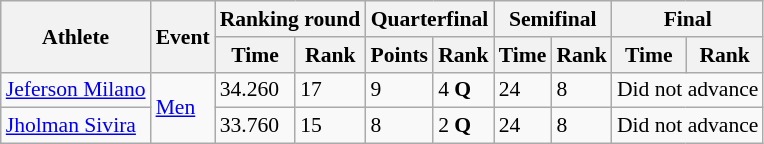<table class="wikitable" border="1" style="font-size:90%">
<tr>
<th rowspan=2>Athlete</th>
<th rowspan=2>Event</th>
<th colspan=2>Ranking round</th>
<th colspan=2>Quarterfinal</th>
<th colspan=2>Semifinal</th>
<th colspan=2>Final</th>
</tr>
<tr>
<th>Time</th>
<th>Rank</th>
<th>Points</th>
<th>Rank</th>
<th>Time</th>
<th>Rank</th>
<th>Time</th>
<th>Rank</th>
</tr>
<tr>
<td align=left><a href='#'>Jeferson Milano</a></td>
<td align=left rowspan=2><a href='#'>Men</a></td>
<td>34.260</td>
<td>17</td>
<td>9</td>
<td>4 <strong>Q</strong></td>
<td>24</td>
<td>8</td>
<td colspan=2>Did not advance</td>
</tr>
<tr>
<td><a href='#'>Jholman Sivira</a></td>
<td>33.760</td>
<td>15</td>
<td>8</td>
<td>2 <strong>Q</strong></td>
<td>24</td>
<td>8</td>
<td colspan=2>Did not advance</td>
</tr>
</table>
